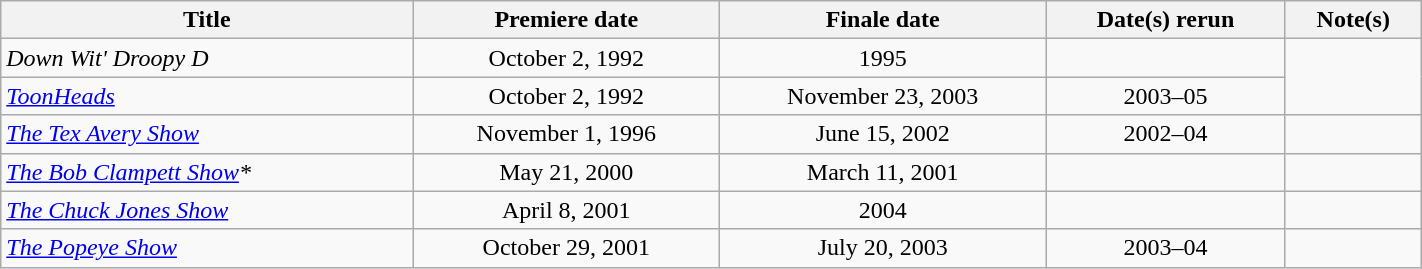<table class="wikitable plainrowheaders sortable" style="width:75%;text-align:center;">
<tr>
<th>Title</th>
<th>Premiere date</th>
<th>Finale date</th>
<th>Date(s) rerun</th>
<th class="unsortable">Note(s)</th>
</tr>
<tr>
<td scope="row" style="text-align:left;"><em>Down Wit' Droopy D</em></td>
<td>October 2, 1992</td>
<td>1995</td>
<td></td>
<td rowspan="2"><br></td>
</tr>
<tr>
<td scope="row" style="text-align:left;"><em><a href='#'>ToonHeads</a></em></td>
<td>October 2, 1992</td>
<td>November 23, 2003</td>
<td>2003–05</td>
</tr>
<tr>
<td scope="row" style="text-align:left;"><em><a href='#'>The Tex Avery Show</a></em></td>
<td>November 1, 1996</td>
<td>June 15, 2002</td>
<td>2002–04</td>
<td></td>
</tr>
<tr>
<td scope="row" style="text-align:left;"><em><a href='#'>The Bob Clampett Show</a>*</em></td>
<td>May 21, 2000</td>
<td>March 11, 2001</td>
<td></td>
<td></td>
</tr>
<tr>
<td scope="row" style="text-align:left;"><em><a href='#'>The Chuck Jones Show</a></em></td>
<td>April 8, 2001</td>
<td>2004</td>
<td></td>
<td><br></td>
</tr>
<tr>
<td scope="row" style="text-align:left;"><em><a href='#'>The Popeye Show</a></em></td>
<td>October 29, 2001</td>
<td>July 20, 2003</td>
<td>2003–04</td>
<td></td>
</tr>
</table>
